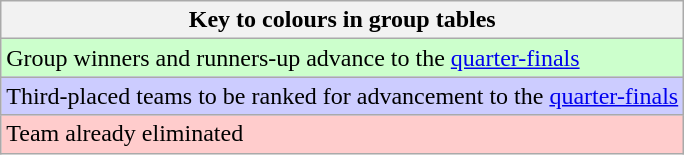<table class="wikitable">
<tr>
<th>Key to colours in group tables</th>
</tr>
<tr bgcolor="#ccffcc">
<td>Group winners and runners-up advance to the <a href='#'>quarter-finals</a></td>
</tr>
<tr bgcolor="#ccccff">
<td>Third-placed teams to be ranked for advancement to the <a href='#'>quarter-finals</a></td>
</tr>
<tr bgcolor="#ffcccc">
<td>Team already eliminated</td>
</tr>
</table>
